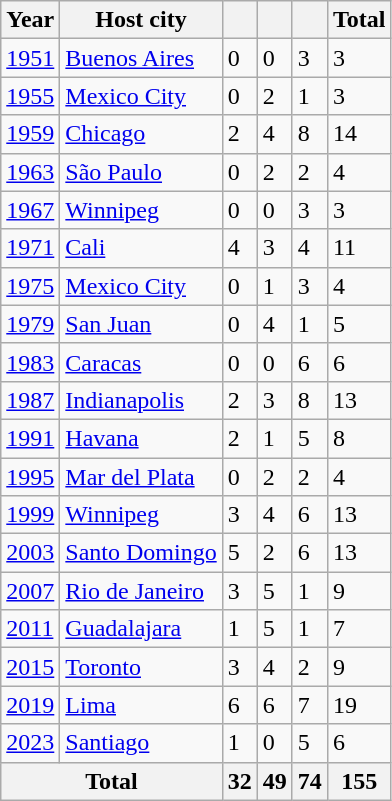<table class="wikitable sortable">
<tr>
<th>Year</th>
<th>Host city</th>
<th></th>
<th></th>
<th></th>
<th>Total</th>
</tr>
<tr>
<td><a href='#'>1951</a></td>
<td><a href='#'>Buenos Aires</a></td>
<td>0</td>
<td>0</td>
<td>3</td>
<td>3</td>
</tr>
<tr>
<td><a href='#'>1955</a></td>
<td><a href='#'>Mexico City</a></td>
<td>0</td>
<td>2</td>
<td>1</td>
<td>3</td>
</tr>
<tr>
<td><a href='#'>1959</a></td>
<td><a href='#'>Chicago</a></td>
<td>2</td>
<td>4</td>
<td>8</td>
<td>14</td>
</tr>
<tr>
<td><a href='#'>1963</a></td>
<td><a href='#'>São Paulo</a></td>
<td>0</td>
<td>2</td>
<td>2</td>
<td>4</td>
</tr>
<tr>
<td><a href='#'>1967</a></td>
<td><a href='#'>Winnipeg</a></td>
<td>0</td>
<td>0</td>
<td>3</td>
<td>3</td>
</tr>
<tr>
<td><a href='#'>1971</a></td>
<td><a href='#'>Cali</a></td>
<td>4</td>
<td>3</td>
<td>4</td>
<td>11</td>
</tr>
<tr>
<td><a href='#'>1975</a></td>
<td><a href='#'>Mexico City</a></td>
<td>0</td>
<td>1</td>
<td>3</td>
<td>4</td>
</tr>
<tr>
<td><a href='#'>1979</a></td>
<td><a href='#'>San Juan</a></td>
<td>0</td>
<td>4</td>
<td>1</td>
<td>5</td>
</tr>
<tr>
<td><a href='#'>1983</a></td>
<td><a href='#'>Caracas</a></td>
<td>0</td>
<td>0</td>
<td>6</td>
<td>6</td>
</tr>
<tr>
<td><a href='#'>1987</a></td>
<td><a href='#'>Indianapolis</a></td>
<td>2</td>
<td>3</td>
<td>8</td>
<td>13</td>
</tr>
<tr>
<td><a href='#'>1991</a></td>
<td><a href='#'>Havana</a></td>
<td>2</td>
<td>1</td>
<td>5</td>
<td>8</td>
</tr>
<tr>
<td><a href='#'>1995</a></td>
<td><a href='#'>Mar del Plata</a></td>
<td>0</td>
<td>2</td>
<td>2</td>
<td>4</td>
</tr>
<tr>
<td><a href='#'>1999</a></td>
<td><a href='#'>Winnipeg</a></td>
<td>3</td>
<td>4</td>
<td>6</td>
<td>13</td>
</tr>
<tr>
<td><a href='#'>2003</a></td>
<td><a href='#'>Santo Domingo</a></td>
<td>5</td>
<td>2</td>
<td>6</td>
<td>13</td>
</tr>
<tr>
<td><a href='#'>2007</a></td>
<td><a href='#'>Rio de Janeiro</a></td>
<td>3</td>
<td>5</td>
<td>1</td>
<td>9</td>
</tr>
<tr>
<td><a href='#'>2011</a></td>
<td><a href='#'>Guadalajara</a></td>
<td>1</td>
<td>5</td>
<td>1</td>
<td>7</td>
</tr>
<tr>
<td><a href='#'>2015</a></td>
<td><a href='#'>Toronto</a></td>
<td>3</td>
<td>4</td>
<td>2</td>
<td>9</td>
</tr>
<tr>
<td><a href='#'>2019</a></td>
<td><a href='#'>Lima</a></td>
<td>6</td>
<td>6</td>
<td>7</td>
<td>19</td>
</tr>
<tr>
<td><a href='#'>2023</a></td>
<td><a href='#'>Santiago</a></td>
<td>1</td>
<td>0</td>
<td>5</td>
<td>6</td>
</tr>
<tr>
<th colspan="2">Total</th>
<th>32</th>
<th>49</th>
<th>74</th>
<th>155</th>
</tr>
</table>
